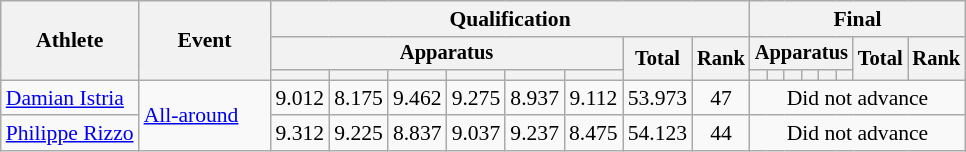<table class="wikitable" style="font-size:90%">
<tr>
<th rowspan=3>Athlete</th>
<th rowspan=3>Event</th>
<th colspan=8>Qualification</th>
<th colspan=8>Final</th>
</tr>
<tr style=font-size:95%>
<th colspan=6>Apparatus</th>
<th rowspan=2>Total</th>
<th rowspan=2>Rank</th>
<th colspan=6>Apparatus</th>
<th rowspan=2>Total</th>
<th rowspan=2>Rank</th>
</tr>
<tr style="font-size:95%">
<th></th>
<th></th>
<th></th>
<th></th>
<th></th>
<th></th>
<th></th>
<th></th>
<th></th>
<th></th>
<th></th>
<th></th>
</tr>
<tr>
<td align=left><a href='#'>Damian Istria</a></td>
<td align=left rowspan=2><a href='#'>All-around</a>     </td>
<td align=center>9.012</td>
<td align=center>8.175</td>
<td align=center>9.462</td>
<td align=center>9.275</td>
<td align=center>8.937</td>
<td align=center>9.112</td>
<td align=center>53.973</td>
<td align=center>47</td>
<td align=center colspan=8>Did not advance</td>
</tr>
<tr>
<td align=left><a href='#'>Philippe Rizzo</a></td>
<td align=center>9.312</td>
<td align=center>9.225</td>
<td align=center>8.837</td>
<td align=center>9.037</td>
<td align=center>9.237</td>
<td align=center>8.475</td>
<td align=center>54.123</td>
<td align=center>44</td>
<td align=center colspan=8>Did not advance</td>
</tr>
</table>
